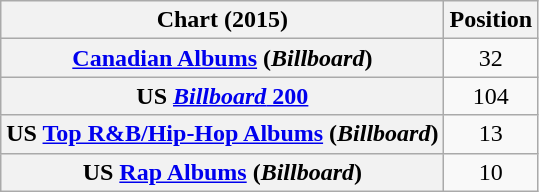<table class="wikitable sortable plainrowheaders" style="text-align:center">
<tr>
<th scope="col">Chart (2015)</th>
<th scope="col">Position</th>
</tr>
<tr>
<th scope="row"><a href='#'>Canadian Albums</a> (<em>Billboard</em>)</th>
<td>32</td>
</tr>
<tr>
<th scope="row">US <a href='#'><em>Billboard</em> 200</a></th>
<td style="text-align:center;">104</td>
</tr>
<tr>
<th scope="row">US <a href='#'>Top R&B/Hip-Hop Albums</a> (<em>Billboard</em>)</th>
<td>13</td>
</tr>
<tr>
<th scope="row">US <a href='#'>Rap Albums</a> (<em>Billboard</em>)</th>
<td>10</td>
</tr>
</table>
